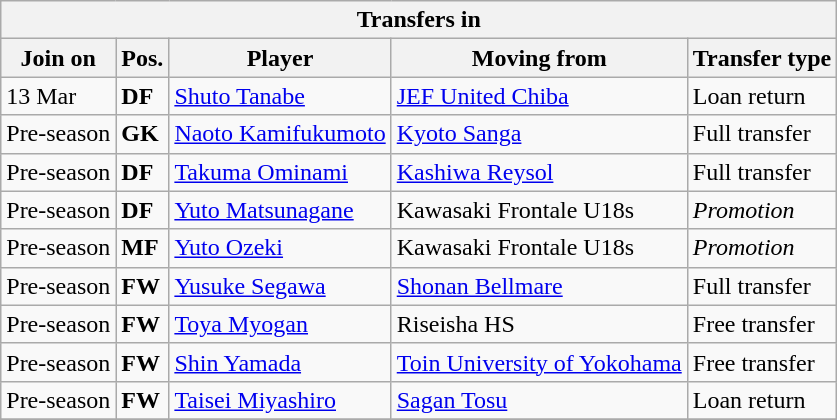<table class="wikitable sortable" style=“text-align:left;>
<tr>
<th colspan="5">Transfers in</th>
</tr>
<tr>
<th>Join on</th>
<th>Pos.</th>
<th>Player</th>
<th>Moving from</th>
<th>Transfer type</th>
</tr>
<tr>
<td>13 Mar</td>
<td><strong>DF</strong></td>
<td> <a href='#'>Shuto Tanabe</a></td>
<td> <a href='#'>JEF United Chiba</a></td>
<td>Loan return</td>
</tr>
<tr>
<td>Pre-season</td>
<td><strong>GK</strong></td>
<td> <a href='#'>Naoto Kamifukumoto</a></td>
<td> <a href='#'>Kyoto Sanga</a></td>
<td>Full transfer</td>
</tr>
<tr>
<td>Pre-season</td>
<td><strong>DF</strong></td>
<td> <a href='#'>Takuma Ominami</a></td>
<td> <a href='#'>Kashiwa Reysol</a></td>
<td>Full transfer</td>
</tr>
<tr>
<td>Pre-season</td>
<td><strong>DF</strong></td>
<td> <a href='#'>Yuto Matsunagane</a></td>
<td>Kawasaki Frontale U18s</td>
<td><em>Promotion</em></td>
</tr>
<tr>
<td>Pre-season</td>
<td><strong>MF</strong></td>
<td> <a href='#'>Yuto Ozeki</a></td>
<td>Kawasaki Frontale U18s</td>
<td><em>Promotion</em></td>
</tr>
<tr>
<td>Pre-season</td>
<td><strong>FW</strong></td>
<td> <a href='#'>Yusuke Segawa</a></td>
<td> <a href='#'>Shonan Bellmare</a></td>
<td>Full transfer</td>
</tr>
<tr>
<td>Pre-season</td>
<td><strong>FW</strong></td>
<td> <a href='#'>Toya Myogan</a></td>
<td> Riseisha HS</td>
<td>Free transfer</td>
</tr>
<tr>
<td>Pre-season</td>
<td><strong>FW</strong></td>
<td> <a href='#'>Shin Yamada</a></td>
<td> <a href='#'>Toin University of Yokohama</a></td>
<td>Free transfer</td>
</tr>
<tr>
<td>Pre-season</td>
<td><strong>FW</strong></td>
<td> <a href='#'>Taisei Miyashiro</a></td>
<td> <a href='#'>Sagan Tosu</a></td>
<td>Loan return</td>
</tr>
<tr>
</tr>
</table>
